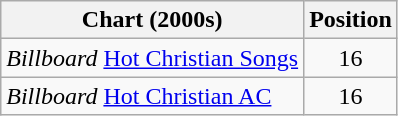<table class="wikitable">
<tr>
<th>Chart (2000s)</th>
<th>Position</th>
</tr>
<tr>
<td><em>Billboard</em> <a href='#'>Hot Christian Songs</a></td>
<td align="center">16</td>
</tr>
<tr>
<td><em>Billboard</em> <a href='#'>Hot Christian AC</a></td>
<td align="center">16</td>
</tr>
</table>
